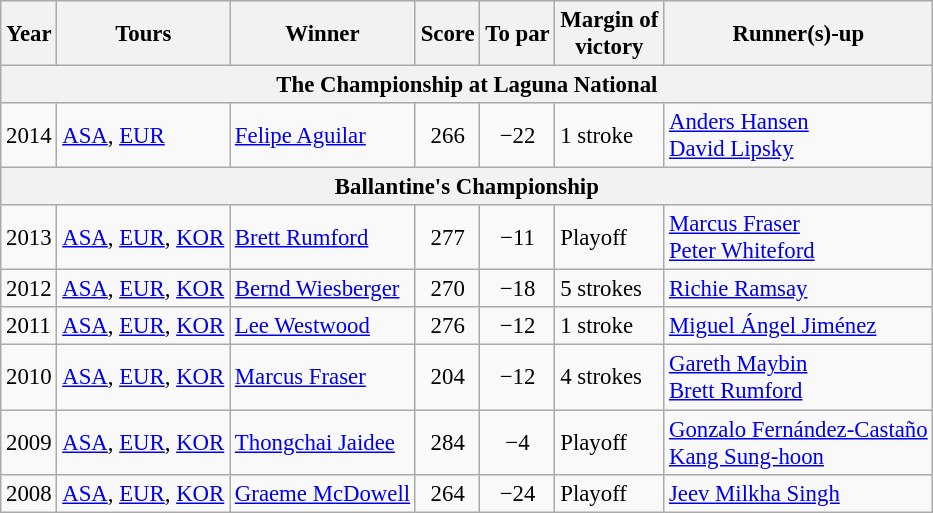<table class="wikitable" style="font-size:95%">
<tr>
<th>Year</th>
<th>Tours</th>
<th>Winner</th>
<th>Score</th>
<th>To par</th>
<th>Margin of<br>victory</th>
<th>Runner(s)-up</th>
</tr>
<tr>
<th colspan=7>The Championship at Laguna National</th>
</tr>
<tr>
<td>2014</td>
<td><a href='#'>ASA</a>, <a href='#'>EUR</a></td>
<td> <a href='#'>Felipe Aguilar</a></td>
<td align=center>266</td>
<td align=center>−22</td>
<td>1 stroke</td>
<td> <a href='#'>Anders Hansen</a><br> <a href='#'>David Lipsky</a></td>
</tr>
<tr>
<th colspan=7>Ballantine's Championship</th>
</tr>
<tr>
<td>2013</td>
<td><a href='#'>ASA</a>, <a href='#'>EUR</a>, <a href='#'>KOR</a></td>
<td> <a href='#'>Brett Rumford</a></td>
<td align=center>277</td>
<td align=center>−11</td>
<td>Playoff</td>
<td> <a href='#'>Marcus Fraser</a><br> <a href='#'>Peter Whiteford</a></td>
</tr>
<tr>
<td>2012</td>
<td><a href='#'>ASA</a>, <a href='#'>EUR</a>, <a href='#'>KOR</a></td>
<td> <a href='#'>Bernd Wiesberger</a></td>
<td align=center>270</td>
<td align=center>−18</td>
<td>5 strokes</td>
<td> <a href='#'>Richie Ramsay</a></td>
</tr>
<tr>
<td>2011</td>
<td><a href='#'>ASA</a>, <a href='#'>EUR</a>, <a href='#'>KOR</a></td>
<td> <a href='#'>Lee Westwood</a></td>
<td align=center>276</td>
<td align=center>−12</td>
<td>1 stroke</td>
<td> <a href='#'>Miguel Ángel Jiménez</a></td>
</tr>
<tr>
<td>2010</td>
<td><a href='#'>ASA</a>, <a href='#'>EUR</a>, <a href='#'>KOR</a></td>
<td> <a href='#'>Marcus Fraser</a></td>
<td align=center>204</td>
<td align=center>−12</td>
<td>4 strokes</td>
<td> <a href='#'>Gareth Maybin</a><br> <a href='#'>Brett Rumford</a></td>
</tr>
<tr>
<td>2009</td>
<td><a href='#'>ASA</a>, <a href='#'>EUR</a>, <a href='#'>KOR</a></td>
<td> <a href='#'>Thongchai Jaidee</a></td>
<td align=center>284</td>
<td align=center>−4</td>
<td>Playoff</td>
<td> <a href='#'>Gonzalo Fernández-Castaño</a><br> <a href='#'>Kang Sung-hoon</a></td>
</tr>
<tr>
<td>2008</td>
<td><a href='#'>ASA</a>, <a href='#'>EUR</a>, <a href='#'>KOR</a></td>
<td> <a href='#'>Graeme McDowell</a></td>
<td align=center>264</td>
<td align=center>−24</td>
<td>Playoff</td>
<td> <a href='#'>Jeev Milkha Singh</a></td>
</tr>
</table>
